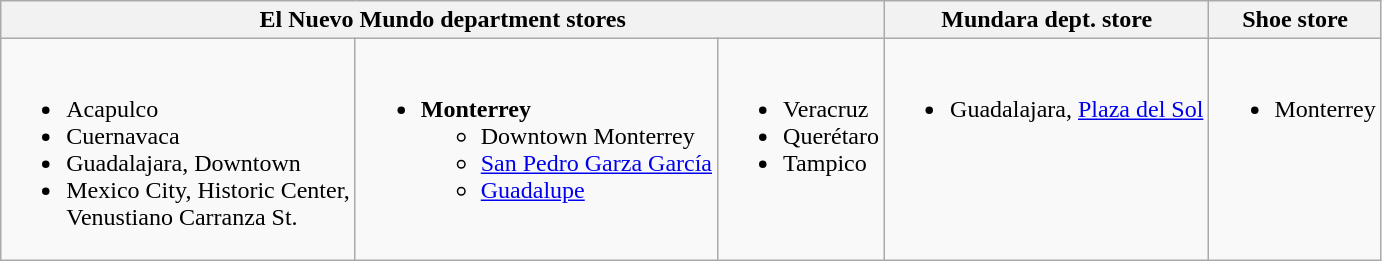<table class="wikitable">
<tr>
<th colspan = 3>El Nuevo Mundo department stores</th>
<th>Mundara dept. store</th>
<th>Shoe store</th>
</tr>
<tr>
<td style="vertical-align:top;"><br><ul><li>Acapulco</li><li>Cuernavaca</li><li>Guadalajara, Downtown</li><li>Mexico City, Historic Center,<br>Venustiano Carranza St.</li></ul></td>
<td style="vertical-align:top;"><br><ul><li><strong>Monterrey</strong><ul><li>Downtown Monterrey</li><li><a href='#'>San Pedro Garza García</a></li><li><a href='#'>Guadalupe</a></li></ul></li></ul></td>
<td style="vertical-align:top;"><br><ul><li>Veracruz</li><li>Querétaro</li><li>Tampico</li></ul></td>
<td style="vertical-align:top;"><br><ul><li>Guadalajara, <a href='#'>Plaza del Sol</a></li></ul></td>
<td style="vertical-align:top;"><br><ul><li>Monterrey</li></ul></td>
</tr>
</table>
